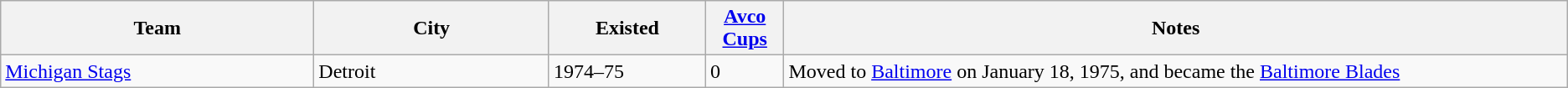<table class="wikitable">
<tr>
<th bgcolor="#DDDDFF" width="20%">Team</th>
<th bgcolor="#DDDDFF" width="15%">City</th>
<th bgcolor="#DDDDFF" width="10%">Existed</th>
<th bgcolor="#DDDDFF" width="5%"><a href='#'>Avco Cups</a></th>
<th bgcolor="#DDDDFF" width="50%">Notes</th>
</tr>
<tr>
<td><a href='#'>Michigan Stags</a></td>
<td>Detroit</td>
<td>1974–75</td>
<td>0</td>
<td>Moved to <a href='#'>Baltimore</a> on January 18, 1975, and became the <a href='#'>Baltimore Blades</a></td>
</tr>
</table>
